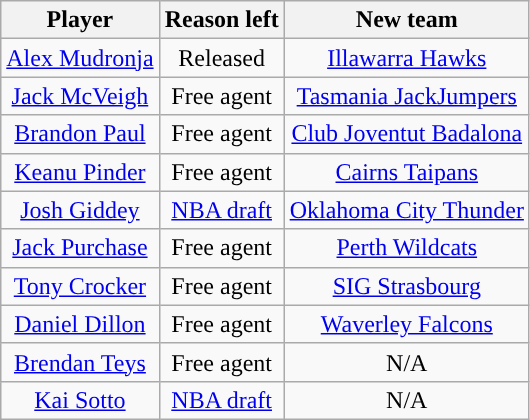<table class="wikitable sortable sortable" style="text-align: center">
<tr>
<th>Player</th>
<th>Reason left</th>
<th>New team</th>
</tr>
<tr>
<td><a href='#'>Alex Mudronja</a></td>
<td>Released</td>
<td><a href='#'>Illawarra Hawks</a></td>
</tr>
<tr>
<td><a href='#'>Jack McVeigh</a></td>
<td>Free agent</td>
<td><a href='#'>Tasmania JackJumpers</a></td>
</tr>
<tr>
<td><a href='#'>Brandon Paul</a></td>
<td>Free agent</td>
<td><a href='#'>Club Joventut Badalona</a></td>
</tr>
<tr>
<td><a href='#'>Keanu Pinder</a></td>
<td>Free agent</td>
<td><a href='#'>Cairns Taipans</a></td>
</tr>
<tr>
<td><a href='#'>Josh Giddey</a></td>
<td><a href='#'>NBA draft</a></td>
<td><a href='#'>Oklahoma City Thunder</a></td>
</tr>
<tr>
<td><a href='#'>Jack Purchase</a></td>
<td>Free agent</td>
<td><a href='#'>Perth Wildcats</a></td>
</tr>
<tr>
<td><a href='#'>Tony Crocker</a></td>
<td>Free agent</td>
<td><a href='#'>SIG Strasbourg</a></td>
</tr>
<tr>
<td><a href='#'>Daniel Dillon</a></td>
<td>Free agent</td>
<td><a href='#'>Waverley Falcons</a></td>
</tr>
<tr>
<td><a href='#'>Brendan Teys</a></td>
<td>Free agent</td>
<td>N/A</td>
</tr>
<tr>
<td><a href='#'>Kai Sotto</a></td>
<td><a href='#'>NBA draft</a></td>
<td>N/A</td>
</tr>
</table>
